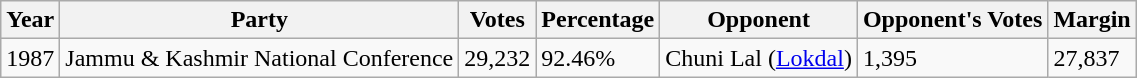<table class="wikitable">
<tr>
<th>Year</th>
<th>Party</th>
<th>Votes</th>
<th>Percentage</th>
<th>Opponent</th>
<th>Opponent's Votes</th>
<th>Margin</th>
</tr>
<tr>
<td>1987</td>
<td>Jammu & Kashmir National Conference</td>
<td>29,232</td>
<td>92.46%</td>
<td>Chuni Lal (<a href='#'>Lokdal</a>)</td>
<td>1,395</td>
<td>27,837</td>
</tr>
</table>
